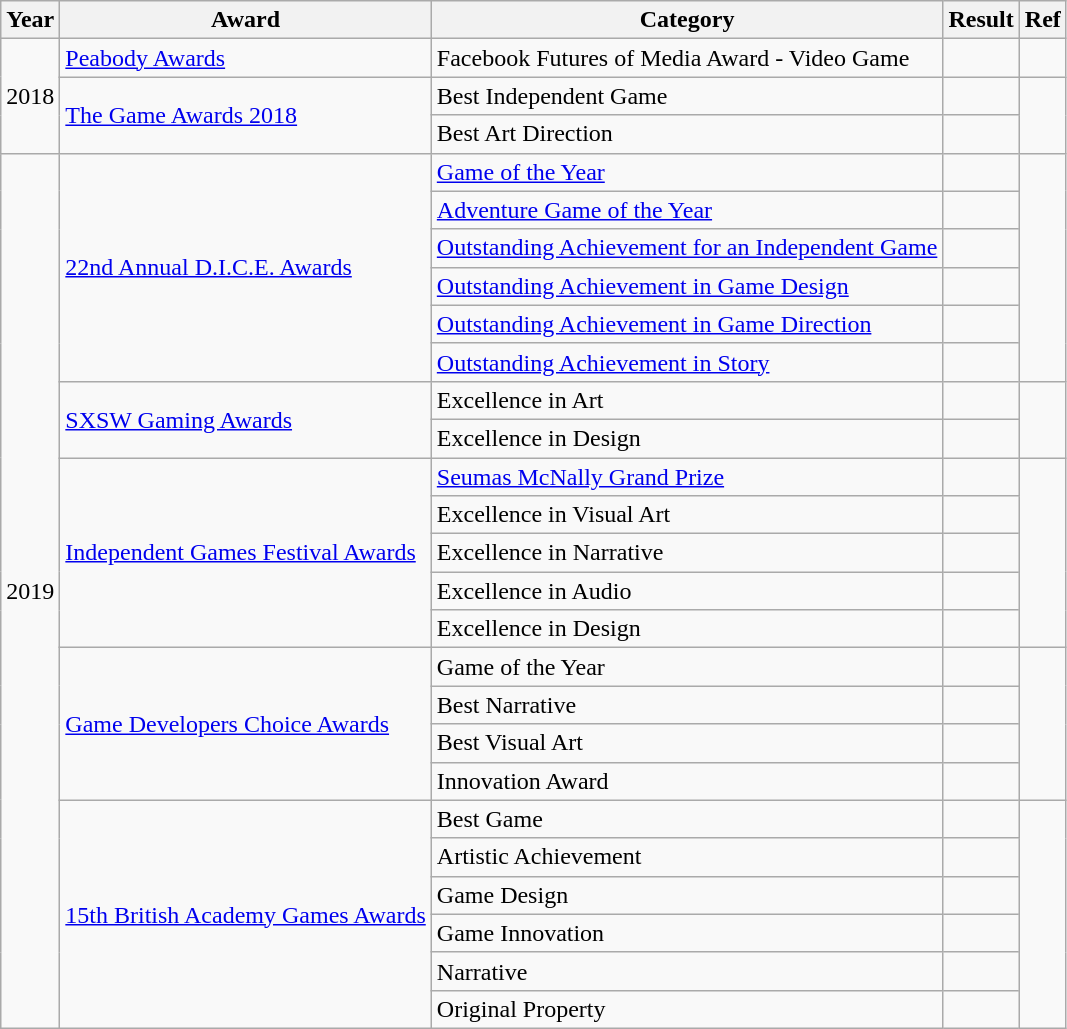<table class="wikitable sortable">
<tr>
<th>Year</th>
<th>Award</th>
<th>Category</th>
<th>Result</th>
<th>Ref</th>
</tr>
<tr>
<td rowspan="3" style="text-align:center;">2018</td>
<td rowspan="1"><a href='#'>Peabody Awards</a></td>
<td>Facebook Futures of Media Award - Video Game</td>
<td></td>
</tr>
<tr>
<td rowspan="2"><a href='#'>The Game Awards 2018</a></td>
<td>Best Independent Game</td>
<td></td>
<td rowspan="2" style="text-align:center;"></td>
</tr>
<tr>
<td>Best Art Direction</td>
<td></td>
</tr>
<tr>
<td rowspan="23">2019</td>
<td rowspan="6"><a href='#'>22nd Annual D.I.C.E. Awards</a></td>
<td><a href='#'>Game of the Year</a></td>
<td></td>
<td rowspan="6" style="text-align:center;"></td>
</tr>
<tr>
<td><a href='#'>Adventure Game of the Year</a></td>
<td></td>
</tr>
<tr>
<td><a href='#'>Outstanding Achievement for an Independent Game</a></td>
<td></td>
</tr>
<tr>
<td><a href='#'>Outstanding Achievement in Game Design</a></td>
<td></td>
</tr>
<tr>
<td><a href='#'>Outstanding Achievement in Game Direction</a></td>
<td></td>
</tr>
<tr>
<td><a href='#'>Outstanding Achievement in Story</a></td>
<td></td>
</tr>
<tr>
<td rowspan="2"><a href='#'>SXSW Gaming Awards</a></td>
<td>Excellence in Art</td>
<td></td>
<td rowspan="2" style="text-align:center;"></td>
</tr>
<tr>
<td>Excellence in Design</td>
<td></td>
</tr>
<tr>
<td rowspan="5"><a href='#'>Independent Games Festival Awards</a></td>
<td><a href='#'>Seumas McNally Grand Prize</a></td>
<td></td>
<td rowspan="5" style="text-align:center;"></td>
</tr>
<tr>
<td>Excellence in Visual Art</td>
<td></td>
</tr>
<tr>
<td>Excellence in Narrative</td>
<td></td>
</tr>
<tr>
<td>Excellence in Audio</td>
<td></td>
</tr>
<tr>
<td>Excellence in Design</td>
<td></td>
</tr>
<tr>
<td rowspan="4"><a href='#'>Game Developers Choice Awards</a></td>
<td>Game of the Year</td>
<td></td>
<td rowspan="4" style="text-align:center;"></td>
</tr>
<tr>
<td>Best Narrative</td>
<td></td>
</tr>
<tr>
<td>Best Visual Art</td>
<td></td>
</tr>
<tr>
<td>Innovation Award</td>
<td></td>
</tr>
<tr>
<td rowspan="6"><a href='#'>15th British Academy Games Awards</a></td>
<td>Best Game</td>
<td></td>
<td rowspan="6" style="text-align:center"></td>
</tr>
<tr>
<td>Artistic Achievement</td>
<td></td>
</tr>
<tr>
<td>Game Design</td>
<td></td>
</tr>
<tr>
<td>Game Innovation</td>
<td></td>
</tr>
<tr>
<td>Narrative</td>
<td></td>
</tr>
<tr>
<td>Original Property</td>
<td></td>
</tr>
</table>
